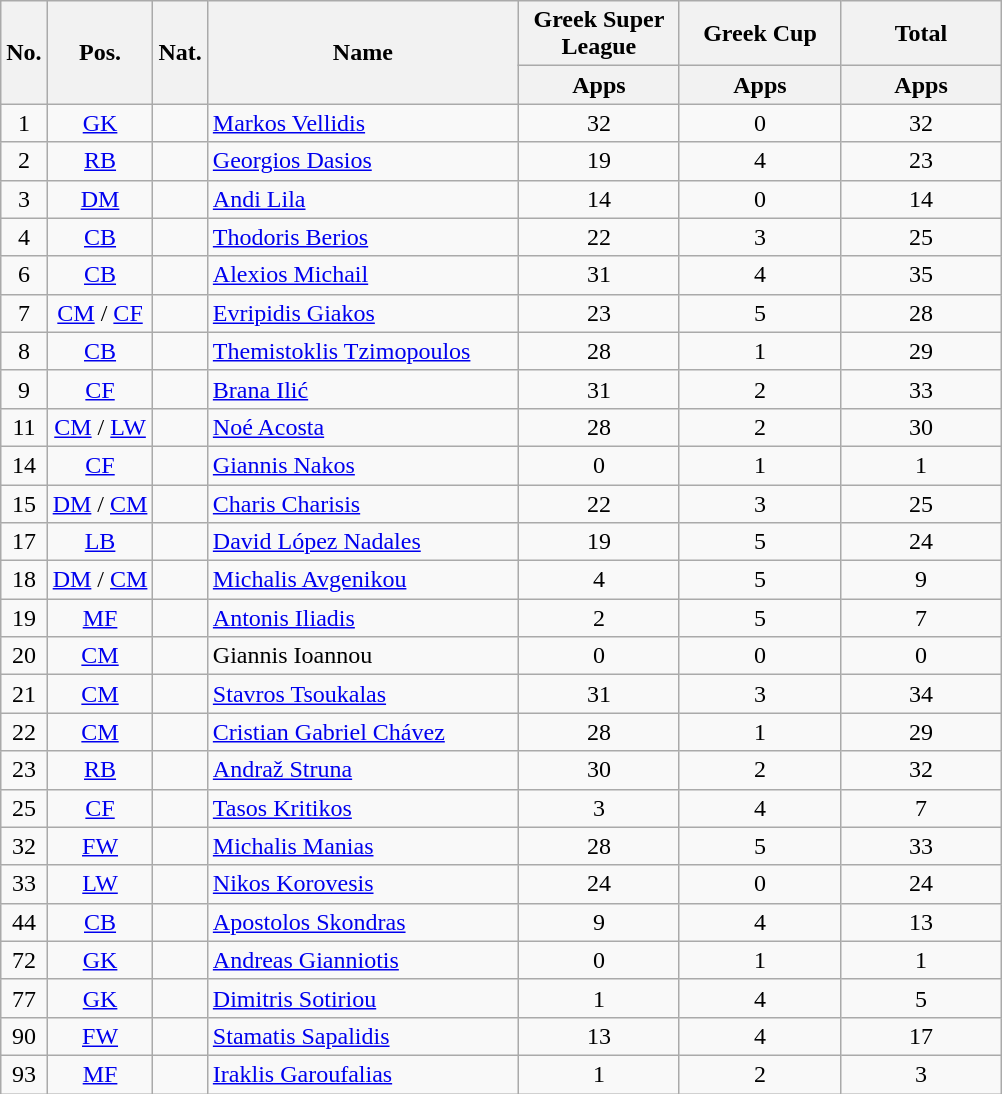<table class="wikitable sortable" style="text-align:center">
<tr>
<th rowspan=2 style="text-align:center;">No.</th>
<th rowspan=2 style="text-align:center;">Pos.</th>
<th rowspan=2 style="text-align:center;">Nat.</th>
<th rowspan=2 style="text-align:center; width:200px;">Name</th>
<th style="text-align:center; width:100px;">Greek Super League</th>
<th style="text-align:center; width:100px;">Greek Cup</th>
<th style="text-align:center; width:100px;">Total</th>
</tr>
<tr>
<th style="text-align:center;">Apps</th>
<th style="text-align:center;">Apps</th>
<th style="text-align:center;">Apps</th>
</tr>
<tr>
<td>1</td>
<td><a href='#'>GK</a></td>
<td></td>
<td align=left><a href='#'>Markos Vellidis</a></td>
<td>32</td>
<td>0</td>
<td>32</td>
</tr>
<tr>
<td>2</td>
<td><a href='#'>RB</a></td>
<td></td>
<td align=left><a href='#'>Georgios Dasios</a></td>
<td>19</td>
<td>4</td>
<td>23</td>
</tr>
<tr>
<td>3</td>
<td><a href='#'>DM</a></td>
<td></td>
<td align=left><a href='#'>Andi Lila</a></td>
<td>14</td>
<td>0</td>
<td>14</td>
</tr>
<tr>
<td>4</td>
<td><a href='#'>CB</a></td>
<td></td>
<td align=left><a href='#'>Thodoris Berios</a></td>
<td>22</td>
<td>3</td>
<td>25</td>
</tr>
<tr>
<td>6</td>
<td><a href='#'>CB</a></td>
<td></td>
<td align=left><a href='#'>Alexios Michail</a></td>
<td>31</td>
<td>4</td>
<td>35</td>
</tr>
<tr>
<td>7</td>
<td><a href='#'>CM</a> / <a href='#'>CF</a></td>
<td></td>
<td align=left><a href='#'>Evripidis Giakos</a></td>
<td>23</td>
<td>5</td>
<td>28</td>
</tr>
<tr>
<td>8</td>
<td><a href='#'>CB</a></td>
<td></td>
<td align=left><a href='#'>Themistoklis Tzimopoulos</a></td>
<td>28</td>
<td>1</td>
<td>29</td>
</tr>
<tr>
<td>9</td>
<td><a href='#'>CF</a></td>
<td></td>
<td align=left><a href='#'>Brana Ilić</a></td>
<td>31</td>
<td>2</td>
<td>33</td>
</tr>
<tr>
<td>11</td>
<td><a href='#'>CM</a> / <a href='#'>LW</a></td>
<td></td>
<td align=left><a href='#'>Noé Acosta</a></td>
<td>28</td>
<td>2</td>
<td>30</td>
</tr>
<tr>
<td>14</td>
<td><a href='#'>CF</a></td>
<td></td>
<td align=left><a href='#'>Giannis Nakos</a></td>
<td>0</td>
<td>1</td>
<td>1</td>
</tr>
<tr>
<td>15</td>
<td><a href='#'>DM</a> / <a href='#'>CM</a></td>
<td></td>
<td align=left><a href='#'>Charis Charisis</a></td>
<td>22</td>
<td>3</td>
<td>25</td>
</tr>
<tr>
<td>17</td>
<td><a href='#'>LB</a></td>
<td></td>
<td align=left><a href='#'>David López Nadales</a></td>
<td>19</td>
<td>5</td>
<td>24</td>
</tr>
<tr>
<td>18</td>
<td><a href='#'>DM</a> / <a href='#'>CM</a></td>
<td></td>
<td align=left><a href='#'>Michalis Avgenikou</a></td>
<td>4</td>
<td>5</td>
<td>9</td>
</tr>
<tr>
<td>19</td>
<td><a href='#'>MF</a></td>
<td></td>
<td align=left><a href='#'>Antonis Iliadis</a></td>
<td>2</td>
<td>5</td>
<td>7</td>
</tr>
<tr>
<td>20</td>
<td><a href='#'>CM</a></td>
<td></td>
<td align=left>Giannis Ioannou</td>
<td>0</td>
<td>0</td>
<td>0</td>
</tr>
<tr>
<td>21</td>
<td><a href='#'>CM</a></td>
<td></td>
<td align=left><a href='#'>Stavros Tsoukalas</a></td>
<td>31</td>
<td>3</td>
<td>34</td>
</tr>
<tr>
<td>22</td>
<td><a href='#'>CM</a></td>
<td></td>
<td align=left><a href='#'>Cristian Gabriel Chávez</a></td>
<td>28</td>
<td>1</td>
<td>29</td>
</tr>
<tr>
<td>23</td>
<td><a href='#'>RB</a></td>
<td></td>
<td align=left><a href='#'>Andraž Struna</a></td>
<td>30</td>
<td>2</td>
<td>32</td>
</tr>
<tr>
<td>25</td>
<td><a href='#'>CF</a></td>
<td></td>
<td align=left><a href='#'>Tasos Kritikos</a></td>
<td>3</td>
<td>4</td>
<td>7</td>
</tr>
<tr>
<td>32</td>
<td><a href='#'>FW</a></td>
<td></td>
<td align=left><a href='#'>Michalis Manias</a></td>
<td>28</td>
<td>5</td>
<td>33</td>
</tr>
<tr>
<td>33</td>
<td><a href='#'>LW</a></td>
<td></td>
<td align=left><a href='#'>Nikos Korovesis</a></td>
<td>24</td>
<td>0</td>
<td>24</td>
</tr>
<tr>
<td>44</td>
<td><a href='#'>CB</a></td>
<td></td>
<td align=left><a href='#'>Apostolos Skondras</a></td>
<td>9</td>
<td>4</td>
<td>13</td>
</tr>
<tr>
<td>72</td>
<td><a href='#'>GK</a></td>
<td></td>
<td align=left><a href='#'>Andreas Gianniotis</a></td>
<td>0</td>
<td>1</td>
<td>1</td>
</tr>
<tr>
<td>77</td>
<td><a href='#'>GK</a></td>
<td></td>
<td align=left><a href='#'>Dimitris Sotiriou</a></td>
<td>1</td>
<td>4</td>
<td>5</td>
</tr>
<tr>
<td>90</td>
<td><a href='#'>FW</a></td>
<td></td>
<td align=left><a href='#'>Stamatis Sapalidis</a></td>
<td>13</td>
<td>4</td>
<td>17</td>
</tr>
<tr>
<td>93</td>
<td><a href='#'>MF</a></td>
<td></td>
<td align=left><a href='#'>Iraklis Garoufalias</a></td>
<td>1</td>
<td>2</td>
<td>3</td>
</tr>
</table>
